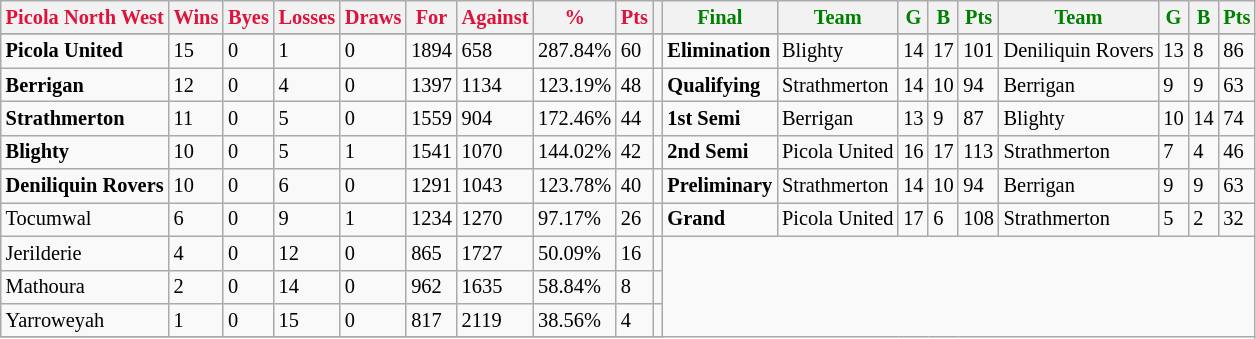<table style="font-size: 85%; text-align: left;" class="wikitable">
<tr>
<th style="color:crimson">Picola North West</th>
<th style="color:crimson">Wins</th>
<th style="color:crimson">Byes</th>
<th style="color:crimson">Losses</th>
<th style="color:crimson">Draws</th>
<th style="color:crimson">For</th>
<th style="color:crimson">Against</th>
<th style="color:crimson">%</th>
<th style="color:crimson">Pts</th>
<th></th>
<th style="color:green">Final</th>
<th style="color:green">Team</th>
<th style="color:green">G</th>
<th style="color:green">B</th>
<th style="color:green">Pts</th>
<th style="color:green">Team</th>
<th style="color:green">G</th>
<th style="color:green">B</th>
<th style="color:green">Pts</th>
</tr>
<tr>
</tr>
<tr>
</tr>
<tr>
<td><strong>	Picola United	</strong></td>
<td>15</td>
<td>0</td>
<td>1</td>
<td>0</td>
<td>1894</td>
<td>658</td>
<td>287.84%</td>
<td>60</td>
<td></td>
<td><strong>Elimination</strong></td>
<td>Blighty</td>
<td>14</td>
<td>17</td>
<td>101</td>
<td>Deniliquin Rovers</td>
<td>13</td>
<td>8</td>
<td>86</td>
</tr>
<tr>
<td><strong>	Berrigan	</strong></td>
<td>12</td>
<td>0</td>
<td>4</td>
<td>0</td>
<td>1397</td>
<td>1134</td>
<td>123.19%</td>
<td>48</td>
<td></td>
<td><strong>Qualifying</strong></td>
<td>Strathmerton</td>
<td>14</td>
<td>10</td>
<td>94</td>
<td>Berrigan</td>
<td>9</td>
<td>9</td>
<td>63</td>
</tr>
<tr>
<td><strong>	Strathmerton	</strong></td>
<td>11</td>
<td>0</td>
<td>5</td>
<td>0</td>
<td>1559</td>
<td>904</td>
<td>172.46%</td>
<td>44</td>
<td></td>
<td><strong>1st Semi</strong></td>
<td>Berrigan</td>
<td>13</td>
<td>9</td>
<td>87</td>
<td>Blighty</td>
<td>10</td>
<td>14</td>
<td>74</td>
</tr>
<tr>
<td><strong>	Blighty	</strong></td>
<td>10</td>
<td>0</td>
<td>5</td>
<td>1</td>
<td>1541</td>
<td>1070</td>
<td>144.02%</td>
<td>42</td>
<td></td>
<td><strong>2nd Semi</strong></td>
<td>Picola United</td>
<td>16</td>
<td>17</td>
<td>113</td>
<td>Strathmerton</td>
<td>7</td>
<td>4</td>
<td>46</td>
</tr>
<tr>
<td><strong>	Deniliquin Rovers	</strong></td>
<td>10</td>
<td>0</td>
<td>6</td>
<td>0</td>
<td>1291</td>
<td>1043</td>
<td>123.78%</td>
<td>40</td>
<td></td>
<td><strong>Preliminary</strong></td>
<td>Strathmerton</td>
<td>14</td>
<td>10</td>
<td>94</td>
<td>Berrigan</td>
<td>9</td>
<td>9</td>
<td>63</td>
</tr>
<tr>
<td>Tocumwal</td>
<td>6</td>
<td>0</td>
<td>9</td>
<td>1</td>
<td>1234</td>
<td>1270</td>
<td>97.17%</td>
<td>26</td>
<td></td>
<td><strong>Grand</strong></td>
<td>Picola United</td>
<td>17</td>
<td>6</td>
<td>108</td>
<td>Strathmerton</td>
<td>5</td>
<td>2</td>
<td>32</td>
</tr>
<tr>
<td>Jerilderie</td>
<td>4</td>
<td>0</td>
<td>12</td>
<td>0</td>
<td>865</td>
<td>1727</td>
<td>50.09%</td>
<td>16</td>
<td></td>
</tr>
<tr>
<td>Mathoura</td>
<td>2</td>
<td>0</td>
<td>14</td>
<td>0</td>
<td>962</td>
<td>1635</td>
<td>58.84%</td>
<td>8</td>
<td></td>
</tr>
<tr>
<td>Yarroweyah</td>
<td>1</td>
<td>0</td>
<td>15</td>
<td>0</td>
<td>817</td>
<td>2119</td>
<td>38.56%</td>
<td>4</td>
<td></td>
</tr>
<tr>
</tr>
</table>
